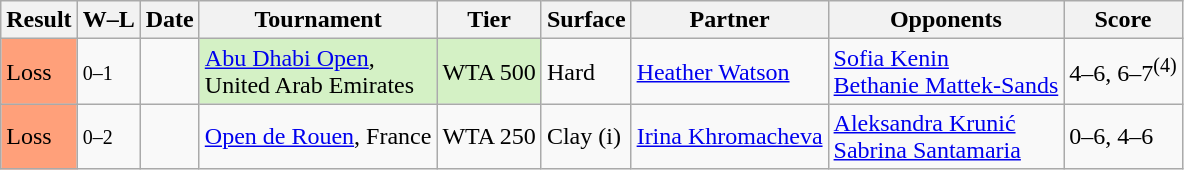<table class="sortable wikitable">
<tr>
<th>Result</th>
<th class="unsortable">W–L</th>
<th>Date</th>
<th>Tournament</th>
<th>Tier</th>
<th>Surface</th>
<th>Partner</th>
<th>Opponents</th>
<th class="unsortable">Score</th>
</tr>
<tr>
<td bgcolor=FFA07A>Loss</td>
<td><small>0–1</small></td>
<td><a href='#'></a></td>
<td bgcolor=d4f1c5><a href='#'>Abu Dhabi Open</a>, <br>United Arab Emirates</td>
<td bgcolor=d4f1c5>WTA 500</td>
<td>Hard</td>
<td> <a href='#'>Heather Watson</a></td>
<td> <a href='#'>Sofia Kenin</a> <br>  <a href='#'>Bethanie Mattek-Sands</a></td>
<td>4–6, 6–7<sup>(4)</sup></td>
</tr>
<tr>
<td bgcolor=FFA07A>Loss</td>
<td><small>0–2</small></td>
<td><a href='#'></a></td>
<td><a href='#'>Open de Rouen</a>, France</td>
<td>WTA 250</td>
<td>Clay (i)</td>
<td> <a href='#'>Irina Khromacheva</a></td>
<td> <a href='#'>Aleksandra Krunić</a> <br>  <a href='#'>Sabrina Santamaria</a></td>
<td>0–6, 4–6</td>
</tr>
</table>
